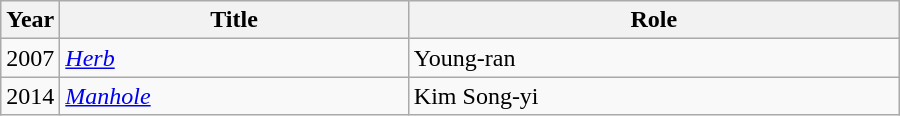<table class="wikitable" style="width:600px">
<tr>
<th width=10>Year</th>
<th>Title</th>
<th>Role</th>
</tr>
<tr>
<td>2007</td>
<td><em><a href='#'>Herb</a></em></td>
<td>Young-ran</td>
</tr>
<tr>
<td>2014</td>
<td><em><a href='#'>Manhole</a></em></td>
<td>Kim Song-yi</td>
</tr>
</table>
